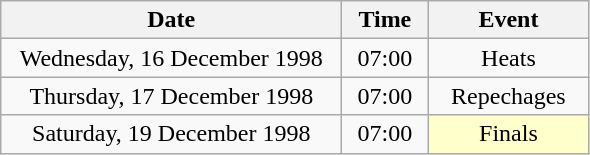<table class = "wikitable" style="text-align:center;">
<tr>
<th width=220>Date</th>
<th width=50>Time</th>
<th width=100>Event</th>
</tr>
<tr>
<td>Wednesday, 16 December 1998</td>
<td>07:00</td>
<td>Heats</td>
</tr>
<tr>
<td>Thursday, 17 December 1998</td>
<td>07:00</td>
<td>Repechages</td>
</tr>
<tr>
<td>Saturday, 19 December 1998</td>
<td>07:00</td>
<td bgcolor=ffffcc>Finals</td>
</tr>
</table>
